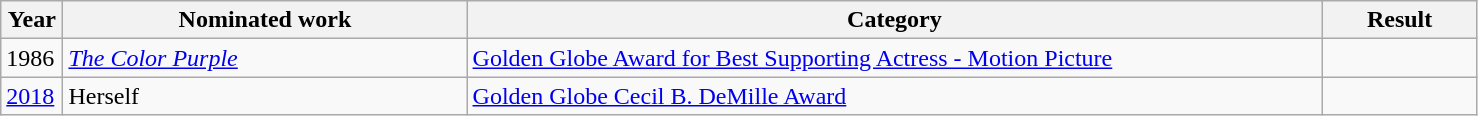<table class=wikitable>
<tr>
<th width=4%>Year</th>
<th width=26%>Nominated work</th>
<th width=55%>Category</th>
<th width=10%>Result</th>
</tr>
<tr>
<td>1986</td>
<td><em><a href='#'>The Color Purple</a></em></td>
<td><a href='#'>Golden Globe Award for Best Supporting Actress - Motion Picture</a></td>
<td></td>
</tr>
<tr>
<td><a href='#'>2018</a></td>
<td>Herself</td>
<td><a href='#'>Golden Globe Cecil B. DeMille Award</a></td>
<td></td>
</tr>
</table>
